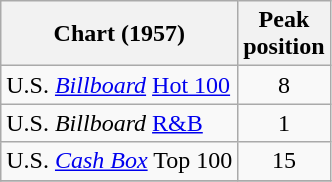<table class="wikitable sortable">
<tr>
<th>Chart (1957)</th>
<th>Peak<br>position</th>
</tr>
<tr>
<td>U.S. <em><a href='#'>Billboard</a></em> <a href='#'>Hot 100</a></td>
<td style="text-align:center;">8</td>
</tr>
<tr>
<td>U.S. <em>Billboard</em> <a href='#'>R&B</a></td>
<td style="text-align:center;">1</td>
</tr>
<tr>
<td>U.S. <a href='#'><em>Cash Box</em></a> Top 100</td>
<td align="center">15</td>
</tr>
<tr>
</tr>
</table>
